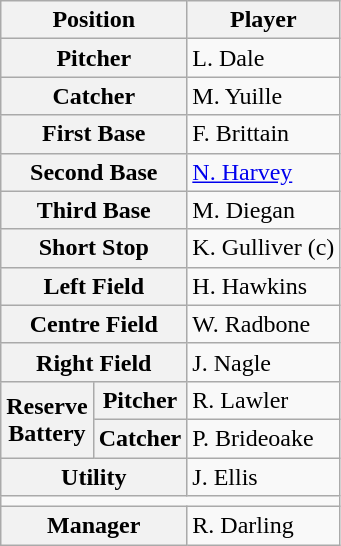<table class="wikitable" border="1">
<tr>
<th colspan=2>Position</th>
<th>Player</th>
</tr>
<tr>
<th colspan=2>Pitcher</th>
<td> L. Dale</td>
</tr>
<tr>
<th colspan=2>Catcher</th>
<td> M. Yuille</td>
</tr>
<tr>
<th colspan=2>First Base</th>
<td> F. Brittain</td>
</tr>
<tr>
<th colspan=2>Second Base</th>
<td> <a href='#'>N. Harvey</a></td>
</tr>
<tr>
<th colspan=2>Third Base</th>
<td> M. Diegan</td>
</tr>
<tr>
<th colspan=2>Short Stop</th>
<td> K. Gulliver (c)</td>
</tr>
<tr>
<th colspan=2>Left Field</th>
<td> H. Hawkins</td>
</tr>
<tr>
<th colspan=2>Centre Field</th>
<td> W. Radbone</td>
</tr>
<tr>
<th colspan=2>Right Field</th>
<td> J. Nagle</td>
</tr>
<tr>
<th rowspan=2>Reserve<br>Battery</th>
<th>Pitcher</th>
<td> R. Lawler</td>
</tr>
<tr>
<th>Catcher</th>
<td> P. Brideoake</td>
</tr>
<tr>
<th colspan=2>Utility</th>
<td> J. Ellis</td>
</tr>
<tr>
<td colspan=3></td>
</tr>
<tr>
<th colspan=2>Manager</th>
<td> R. Darling</td>
</tr>
</table>
